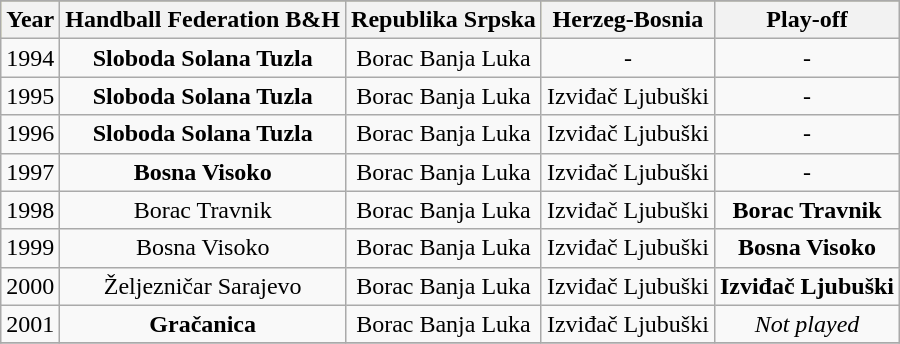<table class="wikitable" style="text-align:center;">
<tr>
</tr>
<tr style="background-color:#FFFF99;">
<th>Year</th>
<th>Handball Federation B&H</th>
<th>Republika Srpska</th>
<th>Herzeg-Bosnia</th>
<th>Play-off</th>
</tr>
<tr>
<td>1994</td>
<td><strong>Sloboda Solana Tuzla</strong></td>
<td>Borac Banja Luka</td>
<td>-</td>
<td>-</td>
</tr>
<tr>
<td>1995</td>
<td><strong>Sloboda Solana Tuzla</strong></td>
<td>Borac Banja Luka</td>
<td>Izviđač Ljubuški</td>
<td>-</td>
</tr>
<tr>
<td>1996</td>
<td><strong>Sloboda Solana Tuzla</strong></td>
<td>Borac Banja Luka</td>
<td>Izviđač Ljubuški</td>
<td>-</td>
</tr>
<tr>
<td>1997</td>
<td><strong>Bosna Visoko</strong></td>
<td>Borac Banja Luka</td>
<td>Izviđač Ljubuški</td>
<td>-</td>
</tr>
<tr>
<td>1998</td>
<td>Borac Travnik</td>
<td>Borac Banja Luka</td>
<td>Izviđač Ljubuški</td>
<td><strong>Borac Travnik</strong></td>
</tr>
<tr>
<td>1999</td>
<td>Bosna Visoko</td>
<td>Borac Banja Luka</td>
<td>Izviđač Ljubuški</td>
<td><strong>Bosna Visoko</strong></td>
</tr>
<tr>
<td>2000</td>
<td>Željezničar Sarajevo</td>
<td>Borac Banja Luka</td>
<td>Izviđač Ljubuški</td>
<td><strong>Izviđač Ljubuški</strong></td>
</tr>
<tr>
<td>2001</td>
<td><strong>Gračanica</strong></td>
<td>Borac Banja Luka</td>
<td>Izviđač Ljubuški</td>
<td><em>Not played</em></td>
</tr>
<tr>
</tr>
</table>
